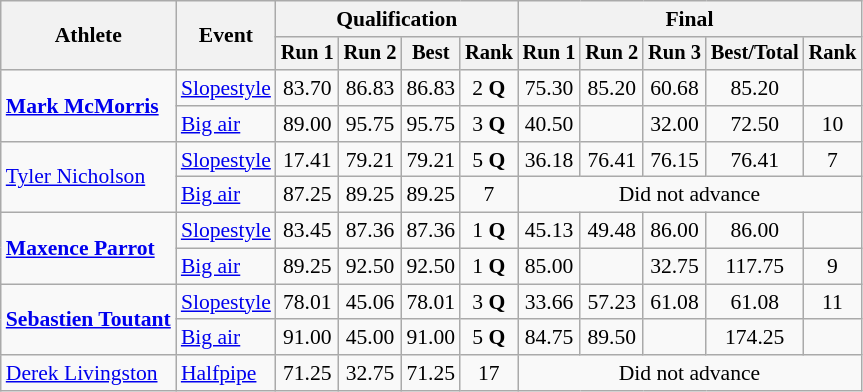<table class="wikitable" style="font-size:90%">
<tr>
<th rowspan="2">Athlete</th>
<th rowspan="2">Event</th>
<th colspan="4">Qualification</th>
<th colspan="5">Final</th>
</tr>
<tr style="font-size:95%">
<th>Run 1</th>
<th>Run 2</th>
<th>Best</th>
<th>Rank</th>
<th>Run 1</th>
<th>Run 2</th>
<th>Run 3</th>
<th>Best/Total</th>
<th>Rank</th>
</tr>
<tr align=center>
<td align=left rowspan="2"><strong><a href='#'>Mark McMorris</a></strong></td>
<td align=left><a href='#'>Slopestyle</a></td>
<td>83.70</td>
<td>86.83</td>
<td>86.83</td>
<td>2 <strong>Q</strong></td>
<td>75.30</td>
<td>85.20</td>
<td>60.68</td>
<td>85.20</td>
<td></td>
</tr>
<tr align=center>
<td align=left><a href='#'>Big air</a></td>
<td>89.00</td>
<td>95.75</td>
<td>95.75</td>
<td>3 <strong>Q</strong></td>
<td>40.50</td>
<td></td>
<td>32.00</td>
<td>72.50</td>
<td>10</td>
</tr>
<tr align=center>
<td align=left rowspan="2"><a href='#'>Tyler Nicholson</a></td>
<td align=left><a href='#'>Slopestyle</a></td>
<td>17.41</td>
<td>79.21</td>
<td>79.21</td>
<td>5 <strong>Q</strong></td>
<td>36.18</td>
<td>76.41</td>
<td>76.15</td>
<td>76.41</td>
<td>7</td>
</tr>
<tr align=center>
<td align=left><a href='#'>Big air</a></td>
<td>87.25</td>
<td>89.25</td>
<td>89.25</td>
<td>7</td>
<td colspan=5>Did not advance</td>
</tr>
<tr align=center>
<td align=left rowspan="2"><strong><a href='#'>Maxence Parrot</a></strong></td>
<td align=left><a href='#'>Slopestyle</a></td>
<td>83.45</td>
<td>87.36</td>
<td>87.36</td>
<td>1 <strong>Q</strong></td>
<td>45.13</td>
<td>49.48</td>
<td>86.00</td>
<td>86.00</td>
<td></td>
</tr>
<tr align=center>
<td align=left><a href='#'>Big air</a></td>
<td>89.25</td>
<td>92.50</td>
<td>92.50</td>
<td>1 <strong>Q</strong></td>
<td>85.00</td>
<td></td>
<td>32.75</td>
<td>117.75</td>
<td>9</td>
</tr>
<tr align=center>
<td align=left rowspan="2"><strong><a href='#'>Sebastien Toutant</a></strong></td>
<td align=left><a href='#'>Slopestyle</a></td>
<td>78.01</td>
<td>45.06</td>
<td>78.01</td>
<td>3 <strong>Q</strong></td>
<td>33.66</td>
<td>57.23</td>
<td>61.08</td>
<td>61.08</td>
<td>11</td>
</tr>
<tr align=center>
<td align=left><a href='#'>Big air</a></td>
<td>91.00</td>
<td>45.00</td>
<td>91.00</td>
<td>5 <strong>Q</strong></td>
<td>84.75</td>
<td>89.50</td>
<td></td>
<td>174.25</td>
<td></td>
</tr>
<tr align=center>
<td align=left><a href='#'>Derek Livingston</a></td>
<td align=left><a href='#'>Halfpipe</a></td>
<td>71.25</td>
<td>32.75</td>
<td>71.25</td>
<td>17</td>
<td colspan=5>Did not advance</td>
</tr>
</table>
